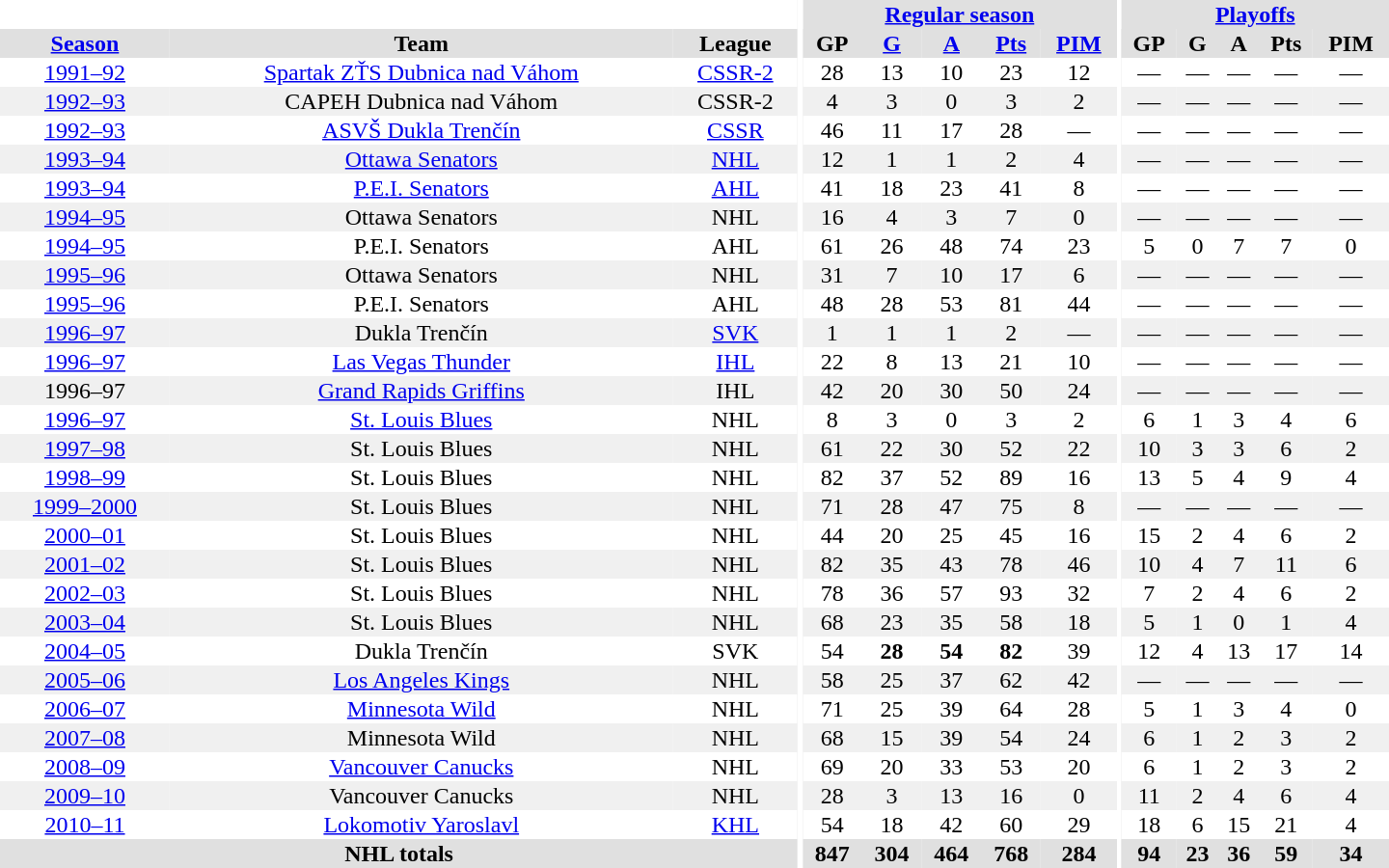<table border="0" cellpadding="1" cellspacing="0" style="text-align:center; width:60em">
<tr bgcolor="#e0e0e0">
<th colspan="3" bgcolor="#ffffff"></th>
<th rowspan="100" bgcolor="#ffffff"></th>
<th colspan="5"><a href='#'>Regular season</a></th>
<th rowspan="100" bgcolor="#ffffff"></th>
<th colspan="5"><a href='#'>Playoffs</a></th>
</tr>
<tr bgcolor="#e0e0e0">
<th><a href='#'>Season</a></th>
<th>Team</th>
<th>League</th>
<th>GP</th>
<th><a href='#'>G</a></th>
<th><a href='#'>A</a></th>
<th><a href='#'>Pts</a></th>
<th><a href='#'>PIM</a></th>
<th>GP</th>
<th>G</th>
<th>A</th>
<th>Pts</th>
<th>PIM</th>
</tr>
<tr>
<td><a href='#'>1991–92</a></td>
<td><a href='#'>Spartak ZŤS Dubnica nad Váhom</a></td>
<td><a href='#'>CSSR-2</a></td>
<td>28</td>
<td>13</td>
<td>10</td>
<td>23</td>
<td>12</td>
<td>—</td>
<td>—</td>
<td>—</td>
<td>—</td>
<td>—</td>
</tr>
<tr bgcolor="#f0f0f0">
<td><a href='#'>1992–93</a></td>
<td>CAPEH Dubnica nad Váhom</td>
<td>CSSR-2</td>
<td>4</td>
<td>3</td>
<td>0</td>
<td>3</td>
<td>2</td>
<td>—</td>
<td>—</td>
<td>—</td>
<td>—</td>
<td>—</td>
</tr>
<tr>
<td><a href='#'>1992–93</a></td>
<td><a href='#'>ASVŠ Dukla Trenčín</a></td>
<td><a href='#'>CSSR</a></td>
<td>46</td>
<td>11</td>
<td>17</td>
<td>28</td>
<td>—</td>
<td>—</td>
<td>—</td>
<td>—</td>
<td>—</td>
<td>—</td>
</tr>
<tr bgcolor="#f0f0f0">
<td><a href='#'>1993–94</a></td>
<td><a href='#'>Ottawa Senators</a></td>
<td><a href='#'>NHL</a></td>
<td>12</td>
<td>1</td>
<td>1</td>
<td>2</td>
<td>4</td>
<td>—</td>
<td>—</td>
<td>—</td>
<td>—</td>
<td>—</td>
</tr>
<tr>
<td><a href='#'>1993–94</a></td>
<td><a href='#'>P.E.I. Senators</a></td>
<td><a href='#'>AHL</a></td>
<td>41</td>
<td>18</td>
<td>23</td>
<td>41</td>
<td>8</td>
<td>—</td>
<td>—</td>
<td>—</td>
<td>—</td>
<td>—</td>
</tr>
<tr bgcolor="#f0f0f0">
<td><a href='#'>1994–95</a></td>
<td>Ottawa Senators</td>
<td>NHL</td>
<td>16</td>
<td>4</td>
<td>3</td>
<td>7</td>
<td>0</td>
<td>—</td>
<td>—</td>
<td>—</td>
<td>—</td>
<td>—</td>
</tr>
<tr>
<td><a href='#'>1994–95</a></td>
<td>P.E.I. Senators</td>
<td>AHL</td>
<td>61</td>
<td>26</td>
<td>48</td>
<td>74</td>
<td>23</td>
<td>5</td>
<td>0</td>
<td>7</td>
<td>7</td>
<td>0</td>
</tr>
<tr bgcolor="#f0f0f0">
<td><a href='#'>1995–96</a></td>
<td>Ottawa Senators</td>
<td>NHL</td>
<td>31</td>
<td>7</td>
<td>10</td>
<td>17</td>
<td>6</td>
<td>—</td>
<td>—</td>
<td>—</td>
<td>—</td>
<td>—</td>
</tr>
<tr>
<td><a href='#'>1995–96</a></td>
<td>P.E.I. Senators</td>
<td>AHL</td>
<td>48</td>
<td>28</td>
<td>53</td>
<td>81</td>
<td>44</td>
<td>—</td>
<td>—</td>
<td>—</td>
<td>—</td>
<td>—</td>
</tr>
<tr bgcolor="#f0f0f0">
<td><a href='#'>1996–97</a></td>
<td>Dukla Trenčín</td>
<td><a href='#'>SVK</a></td>
<td>1</td>
<td>1</td>
<td>1</td>
<td>2</td>
<td>—</td>
<td>—</td>
<td>—</td>
<td>—</td>
<td>—</td>
<td>—</td>
</tr>
<tr>
<td><a href='#'>1996–97</a></td>
<td><a href='#'>Las Vegas Thunder</a></td>
<td><a href='#'>IHL</a></td>
<td>22</td>
<td>8</td>
<td>13</td>
<td>21</td>
<td>10</td>
<td>—</td>
<td>—</td>
<td>—</td>
<td>—</td>
<td>—</td>
</tr>
<tr bgcolor="#f0f0f0">
<td>1996–97</td>
<td><a href='#'>Grand Rapids Griffins</a></td>
<td>IHL</td>
<td>42</td>
<td>20</td>
<td>30</td>
<td>50</td>
<td>24</td>
<td>—</td>
<td>—</td>
<td>—</td>
<td>—</td>
<td>—</td>
</tr>
<tr>
<td><a href='#'>1996–97</a></td>
<td><a href='#'>St. Louis Blues</a></td>
<td>NHL</td>
<td>8</td>
<td>3</td>
<td>0</td>
<td>3</td>
<td>2</td>
<td>6</td>
<td>1</td>
<td>3</td>
<td>4</td>
<td>6</td>
</tr>
<tr bgcolor="#f0f0f0">
<td><a href='#'>1997–98</a></td>
<td>St. Louis Blues</td>
<td>NHL</td>
<td>61</td>
<td>22</td>
<td>30</td>
<td>52</td>
<td>22</td>
<td>10</td>
<td>3</td>
<td>3</td>
<td>6</td>
<td>2</td>
</tr>
<tr>
<td><a href='#'>1998–99</a></td>
<td>St. Louis Blues</td>
<td>NHL</td>
<td>82</td>
<td>37</td>
<td>52</td>
<td>89</td>
<td>16</td>
<td>13</td>
<td>5</td>
<td>4</td>
<td>9</td>
<td>4</td>
</tr>
<tr bgcolor="#f0f0f0">
<td><a href='#'>1999–2000</a></td>
<td>St. Louis Blues</td>
<td>NHL</td>
<td>71</td>
<td>28</td>
<td>47</td>
<td>75</td>
<td>8</td>
<td>—</td>
<td>—</td>
<td>—</td>
<td>—</td>
<td>—</td>
</tr>
<tr>
<td><a href='#'>2000–01</a></td>
<td>St. Louis Blues</td>
<td>NHL</td>
<td>44</td>
<td>20</td>
<td>25</td>
<td>45</td>
<td>16</td>
<td>15</td>
<td>2</td>
<td>4</td>
<td>6</td>
<td>2</td>
</tr>
<tr bgcolor="#f0f0f0">
<td><a href='#'>2001–02</a></td>
<td>St. Louis Blues</td>
<td>NHL</td>
<td>82</td>
<td>35</td>
<td>43</td>
<td>78</td>
<td>46</td>
<td>10</td>
<td>4</td>
<td>7</td>
<td>11</td>
<td>6</td>
</tr>
<tr>
<td><a href='#'>2002–03</a></td>
<td>St. Louis Blues</td>
<td>NHL</td>
<td>78</td>
<td>36</td>
<td>57</td>
<td>93</td>
<td>32</td>
<td>7</td>
<td>2</td>
<td>4</td>
<td>6</td>
<td>2</td>
</tr>
<tr bgcolor="#f0f0f0">
<td><a href='#'>2003–04</a></td>
<td>St. Louis Blues</td>
<td>NHL</td>
<td>68</td>
<td>23</td>
<td>35</td>
<td>58</td>
<td>18</td>
<td>5</td>
<td>1</td>
<td>0</td>
<td>1</td>
<td>4</td>
</tr>
<tr>
<td><a href='#'>2004–05</a></td>
<td>Dukla Trenčín</td>
<td>SVK</td>
<td>54</td>
<td><strong>28</strong></td>
<td><strong>54</strong></td>
<td><strong>82</strong></td>
<td>39</td>
<td>12</td>
<td>4</td>
<td>13</td>
<td>17</td>
<td>14</td>
</tr>
<tr bgcolor="#f0f0f0">
<td><a href='#'>2005–06</a></td>
<td><a href='#'>Los Angeles Kings</a></td>
<td>NHL</td>
<td>58</td>
<td>25</td>
<td>37</td>
<td>62</td>
<td>42</td>
<td>—</td>
<td>—</td>
<td>—</td>
<td>—</td>
<td>—</td>
</tr>
<tr>
<td><a href='#'>2006–07</a></td>
<td><a href='#'>Minnesota Wild</a></td>
<td>NHL</td>
<td>71</td>
<td>25</td>
<td>39</td>
<td>64</td>
<td>28</td>
<td>5</td>
<td>1</td>
<td>3</td>
<td>4</td>
<td>0</td>
</tr>
<tr bgcolor="#f0f0f0">
<td><a href='#'>2007–08</a></td>
<td>Minnesota Wild</td>
<td>NHL</td>
<td>68</td>
<td>15</td>
<td>39</td>
<td>54</td>
<td>24</td>
<td>6</td>
<td>1</td>
<td>2</td>
<td>3</td>
<td>2</td>
</tr>
<tr>
<td><a href='#'>2008–09</a></td>
<td><a href='#'>Vancouver Canucks</a></td>
<td>NHL</td>
<td>69</td>
<td>20</td>
<td>33</td>
<td>53</td>
<td>20</td>
<td>6</td>
<td>1</td>
<td>2</td>
<td>3</td>
<td>2</td>
</tr>
<tr bgcolor="#f0f0f0">
<td><a href='#'>2009–10</a></td>
<td>Vancouver Canucks</td>
<td>NHL</td>
<td>28</td>
<td>3</td>
<td>13</td>
<td>16</td>
<td>0</td>
<td>11</td>
<td>2</td>
<td>4</td>
<td>6</td>
<td>4</td>
</tr>
<tr>
<td><a href='#'>2010–11</a></td>
<td><a href='#'>Lokomotiv Yaroslavl</a></td>
<td><a href='#'>KHL</a></td>
<td>54</td>
<td>18</td>
<td>42</td>
<td>60</td>
<td>29</td>
<td>18</td>
<td>6</td>
<td>15</td>
<td>21</td>
<td>4</td>
</tr>
<tr bgcolor="#e0e0e0">
<th colspan="3">NHL totals</th>
<th>847</th>
<th>304</th>
<th>464</th>
<th>768</th>
<th>284</th>
<th>94</th>
<th>23</th>
<th>36</th>
<th>59</th>
<th>34</th>
</tr>
</table>
